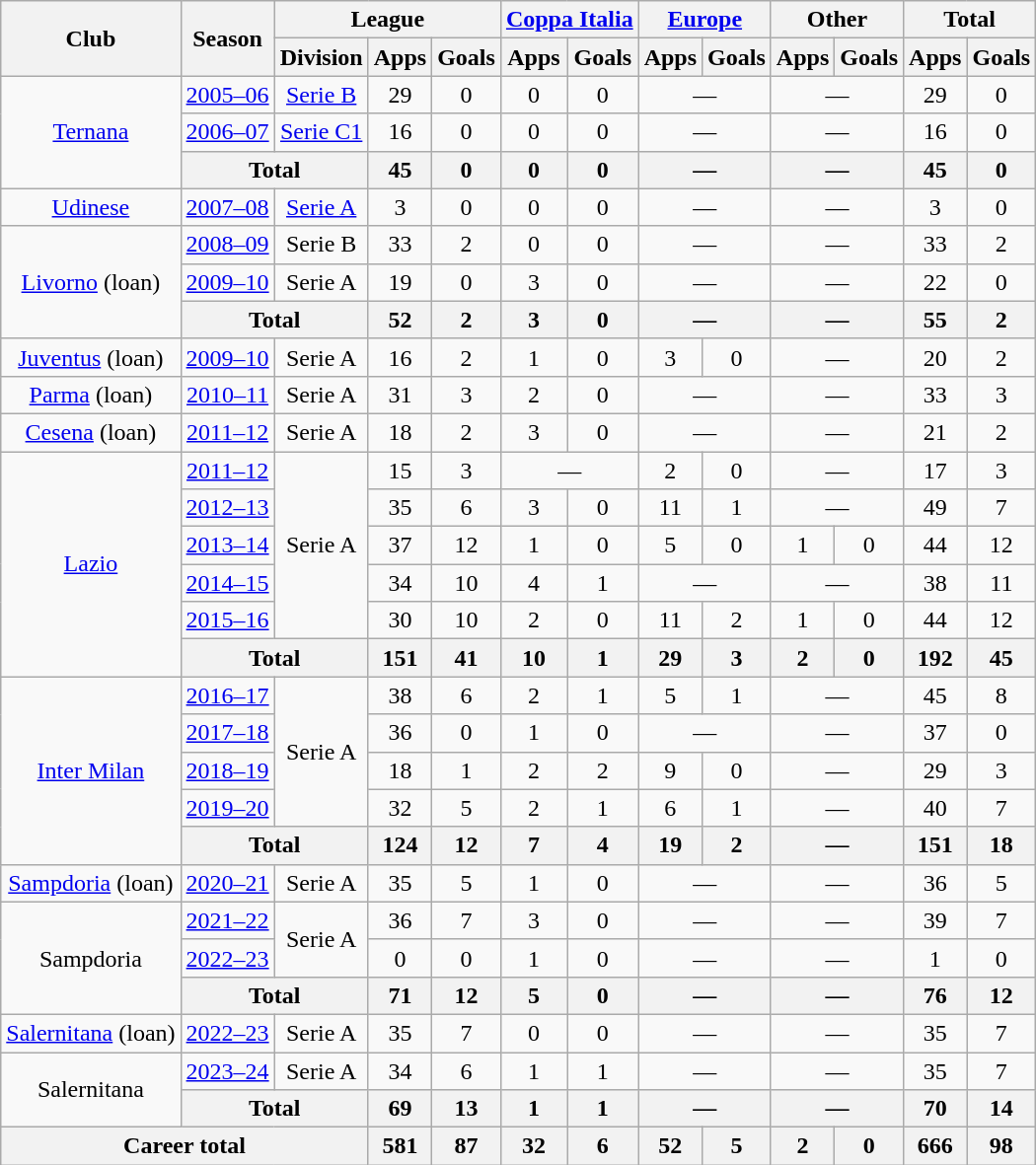<table class="wikitable" style="text-align:center">
<tr>
<th rowspan="2">Club</th>
<th rowspan="2">Season</th>
<th colspan="3">League</th>
<th colspan="2"><a href='#'>Coppa Italia</a></th>
<th colspan="2"><a href='#'>Europe</a></th>
<th colspan="2">Other</th>
<th colspan="2">Total</th>
</tr>
<tr>
<th>Division</th>
<th>Apps</th>
<th>Goals</th>
<th>Apps</th>
<th>Goals</th>
<th>Apps</th>
<th>Goals</th>
<th>Apps</th>
<th>Goals</th>
<th>Apps</th>
<th>Goals</th>
</tr>
<tr>
<td rowspan="3"><a href='#'>Ternana</a></td>
<td><a href='#'>2005–06</a></td>
<td><a href='#'>Serie B</a></td>
<td>29</td>
<td>0</td>
<td>0</td>
<td>0</td>
<td colspan="2">—</td>
<td colspan="2">—</td>
<td>29</td>
<td>0</td>
</tr>
<tr>
<td><a href='#'>2006–07</a></td>
<td><a href='#'>Serie C1</a></td>
<td>16</td>
<td>0</td>
<td>0</td>
<td>0</td>
<td colspan="2">—</td>
<td colspan="2">—</td>
<td>16</td>
<td>0</td>
</tr>
<tr>
<th colspan="2">Total</th>
<th>45</th>
<th>0</th>
<th>0</th>
<th>0</th>
<th colspan="2">—</th>
<th colspan="2">—</th>
<th>45</th>
<th>0</th>
</tr>
<tr>
<td><a href='#'>Udinese</a></td>
<td><a href='#'>2007–08</a></td>
<td><a href='#'>Serie A</a></td>
<td>3</td>
<td>0</td>
<td>0</td>
<td>0</td>
<td colspan="2">—</td>
<td colspan="2">—</td>
<td>3</td>
<td>0</td>
</tr>
<tr>
<td rowspan="3"><a href='#'>Livorno</a> (loan)</td>
<td><a href='#'>2008–09</a></td>
<td>Serie B</td>
<td>33</td>
<td>2</td>
<td>0</td>
<td>0</td>
<td colspan="2">—</td>
<td colspan="2">—</td>
<td>33</td>
<td>2</td>
</tr>
<tr>
<td><a href='#'>2009–10</a></td>
<td>Serie A</td>
<td>19</td>
<td>0</td>
<td>3</td>
<td>0</td>
<td colspan="2">—</td>
<td colspan="2">—</td>
<td>22</td>
<td>0</td>
</tr>
<tr>
<th colspan="2">Total</th>
<th>52</th>
<th>2</th>
<th>3</th>
<th>0</th>
<th colspan="2">—</th>
<th colspan="2">—</th>
<th>55</th>
<th>2</th>
</tr>
<tr>
<td><a href='#'>Juventus</a> (loan)</td>
<td><a href='#'>2009–10</a></td>
<td>Serie A</td>
<td>16</td>
<td>2</td>
<td>1</td>
<td>0</td>
<td>3</td>
<td>0</td>
<td colspan="2">—</td>
<td>20</td>
<td>2</td>
</tr>
<tr>
<td><a href='#'>Parma</a> (loan)</td>
<td><a href='#'>2010–11</a></td>
<td>Serie A</td>
<td>31</td>
<td>3</td>
<td>2</td>
<td>0</td>
<td colspan="2">—</td>
<td colspan="2">—</td>
<td>33</td>
<td>3</td>
</tr>
<tr>
<td><a href='#'>Cesena</a> (loan)</td>
<td><a href='#'>2011–12</a></td>
<td>Serie A</td>
<td>18</td>
<td>2</td>
<td>3</td>
<td>0</td>
<td colspan="2">—</td>
<td colspan="2">—</td>
<td>21</td>
<td>2</td>
</tr>
<tr>
<td rowspan="6"><a href='#'>Lazio</a></td>
<td><a href='#'>2011–12</a></td>
<td rowspan="5">Serie A</td>
<td>15</td>
<td>3</td>
<td colspan="2">—</td>
<td>2</td>
<td>0</td>
<td colspan="2">—</td>
<td>17</td>
<td>3</td>
</tr>
<tr>
<td><a href='#'>2012–13</a></td>
<td>35</td>
<td>6</td>
<td>3</td>
<td>0</td>
<td>11</td>
<td>1</td>
<td colspan="2">—</td>
<td>49</td>
<td>7</td>
</tr>
<tr>
<td><a href='#'>2013–14</a></td>
<td>37</td>
<td>12</td>
<td>1</td>
<td>0</td>
<td>5</td>
<td>0</td>
<td>1</td>
<td>0</td>
<td>44</td>
<td>12</td>
</tr>
<tr>
<td><a href='#'>2014–15</a></td>
<td>34</td>
<td>10</td>
<td>4</td>
<td>1</td>
<td colspan="2">—</td>
<td colspan="2">—</td>
<td>38</td>
<td>11</td>
</tr>
<tr>
<td><a href='#'>2015–16</a></td>
<td>30</td>
<td>10</td>
<td>2</td>
<td>0</td>
<td>11</td>
<td>2</td>
<td>1</td>
<td>0</td>
<td>44</td>
<td>12</td>
</tr>
<tr>
<th colspan="2">Total</th>
<th>151</th>
<th>41</th>
<th>10</th>
<th>1</th>
<th>29</th>
<th>3</th>
<th>2</th>
<th>0</th>
<th>192</th>
<th>45</th>
</tr>
<tr>
<td rowspan="5"><a href='#'>Inter Milan</a></td>
<td><a href='#'>2016–17</a></td>
<td rowspan="4">Serie A</td>
<td>38</td>
<td>6</td>
<td>2</td>
<td>1</td>
<td>5</td>
<td>1</td>
<td colspan="2">—</td>
<td>45</td>
<td>8</td>
</tr>
<tr>
<td><a href='#'>2017–18</a></td>
<td>36</td>
<td>0</td>
<td>1</td>
<td>0</td>
<td colspan="2">—</td>
<td colspan="2">—</td>
<td>37</td>
<td>0</td>
</tr>
<tr>
<td><a href='#'>2018–19</a></td>
<td>18</td>
<td>1</td>
<td>2</td>
<td>2</td>
<td>9</td>
<td>0</td>
<td colspan="2">—</td>
<td>29</td>
<td>3</td>
</tr>
<tr>
<td><a href='#'>2019–20</a></td>
<td>32</td>
<td>5</td>
<td>2</td>
<td>1</td>
<td>6</td>
<td>1</td>
<td colspan="2">—</td>
<td>40</td>
<td>7</td>
</tr>
<tr>
<th colspan="2">Total</th>
<th>124</th>
<th>12</th>
<th>7</th>
<th>4</th>
<th>19</th>
<th>2</th>
<th colspan="2">—</th>
<th>151</th>
<th>18</th>
</tr>
<tr>
<td><a href='#'>Sampdoria</a> (loan)</td>
<td><a href='#'>2020–21</a></td>
<td>Serie A</td>
<td>35</td>
<td>5</td>
<td>1</td>
<td>0</td>
<td colspan="2">—</td>
<td colspan="2">—</td>
<td>36</td>
<td>5</td>
</tr>
<tr>
<td rowspan="3">Sampdoria</td>
<td><a href='#'>2021–22</a></td>
<td rowspan="2">Serie A</td>
<td>36</td>
<td>7</td>
<td>3</td>
<td>0</td>
<td colspan="2">—</td>
<td colspan="2">—</td>
<td>39</td>
<td>7</td>
</tr>
<tr>
<td><a href='#'>2022–23</a></td>
<td>0</td>
<td>0</td>
<td>1</td>
<td>0</td>
<td colspan="2">—</td>
<td colspan="2">—</td>
<td>1</td>
<td>0</td>
</tr>
<tr>
<th colspan="2">Total</th>
<th>71</th>
<th>12</th>
<th>5</th>
<th>0</th>
<th colspan="2">—</th>
<th colspan="2">—</th>
<th>76</th>
<th>12</th>
</tr>
<tr>
<td><a href='#'>Salernitana</a> (loan)</td>
<td><a href='#'>2022–23</a></td>
<td>Serie A</td>
<td>35</td>
<td>7</td>
<td>0</td>
<td>0</td>
<td colspan="2">—</td>
<td colspan="2">—</td>
<td>35</td>
<td>7</td>
</tr>
<tr>
<td rowspan="2">Salernitana</td>
<td><a href='#'>2023–24</a></td>
<td>Serie A</td>
<td>34</td>
<td>6</td>
<td>1</td>
<td>1</td>
<td colspan="2">—</td>
<td colspan="2">—</td>
<td>35</td>
<td>7</td>
</tr>
<tr>
<th colspan="2">Total</th>
<th>69</th>
<th>13</th>
<th>1</th>
<th>1</th>
<th colspan="2">—</th>
<th colspan="2">—</th>
<th>70</th>
<th>14</th>
</tr>
<tr>
<th colspan="3">Career total</th>
<th>581</th>
<th>87</th>
<th>32</th>
<th>6</th>
<th>52</th>
<th>5</th>
<th>2</th>
<th>0</th>
<th>666</th>
<th>98</th>
</tr>
</table>
